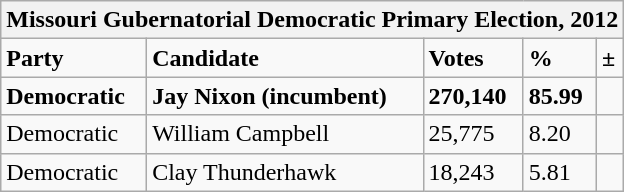<table class="wikitable">
<tr>
<th colspan="5">Missouri Gubernatorial Democratic Primary Election, 2012</th>
</tr>
<tr>
<td><strong>Party</strong></td>
<td><strong>Candidate</strong></td>
<td><strong>Votes</strong></td>
<td><strong>%</strong></td>
<td><strong>±</strong></td>
</tr>
<tr>
<td><strong>Democratic</strong></td>
<td><strong>Jay Nixon (incumbent)</strong></td>
<td><strong>270,140</strong></td>
<td><strong>85.99</strong></td>
<td></td>
</tr>
<tr>
<td>Democratic</td>
<td>William Campbell</td>
<td>25,775</td>
<td>8.20</td>
<td></td>
</tr>
<tr>
<td>Democratic</td>
<td>Clay Thunderhawk</td>
<td>18,243</td>
<td>5.81</td>
<td></td>
</tr>
</table>
